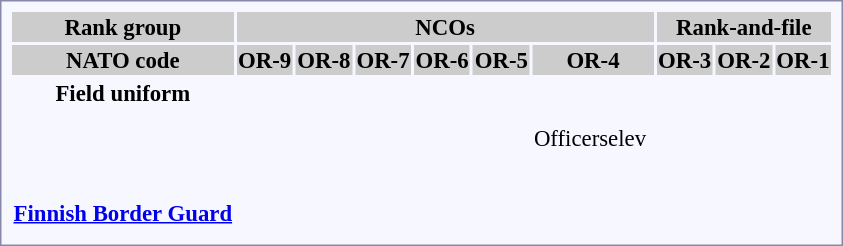<table style="border:1px solid #8888aa; background-color:#f7f8ff; padding:5px; font-size:95%; margin: 0px 12px 12px 0px;">
<tr style="background-color:#CCCCCC; text-align:center;">
<th>Rank group</th>
<th colspan=26>NCOs</th>
<th colspan=10>Rank-and-file</th>
</tr>
<tr style="background-color:#CCCCCC; text-align:center;">
<th>NATO code</th>
<th colspan=6>OR-9</th>
<th colspan=2>OR-8</th>
<th colspan=2>OR-7</th>
<th colspan=6>OR-6</th>
<th colspan=6>OR-5</th>
<th colspan=4>OR-4</th>
<th colspan=2>OR-3</th>
<th colspan=6>OR-2</th>
<th colspan=2>OR-1</th>
</tr>
<tr style="text-align:center;">
<th>Field uniform</th>
<td colspan=16 rowspan=13></td>
<td colspan=3></td>
<td colspan=3></td>
<td colspan=2></td>
<td colspan=2></td>
<td colspan=1></td>
<td colspan=1></td>
<td colspan=3></td>
<td colspan=3></td>
<td colspan=2 rowspan=13></td>
</tr>
<tr style="text-align:center;">
<td rowspan=3><strong></strong></td>
<td colspan=3></td>
<td colspan=3></td>
<td colspan=2></td>
<td colspan=2></td>
<td colspan=1></td>
<td colspan=1></td>
<td colspan=3></td>
<td colspan=3></td>
</tr>
<tr style="text-align:center;">
<td colspan=3></td>
<td colspan=3></td>
<td colspan=2></td>
<td colspan=2></td>
<td colspan=1></td>
<td colspan=1></td>
<td colspan=3></td>
<td colspan=3></td>
</tr>
<tr style="text-align:center;">
<td colspan=3></td>
<td colspan=3></td>
<td colspan=2>Officerselev</td>
<td colspan=2></td>
<td colspan=1></td>
<td colspan=1></td>
<td colspan=3></td>
<td colspan=3></td>
</tr>
<tr style="text-align:center;">
<td rowspan=3><strong></strong></td>
<td colspan=3></td>
<td colspan=3></td>
<td colspan=2></td>
<td colspan=2></td>
<td colspan=1></td>
<td colspan=1></td>
<td colspan=3></td>
<td colspan=3></td>
</tr>
<tr style="text-align:center;">
<td colspan=3></td>
<td colspan=3></td>
<td colspan=2></td>
<td colspan=2></td>
<td colspan=1></td>
<td colspan=1></td>
<td colspan=3></td>
<td colspan=3></td>
</tr>
<tr style="text-align:center;">
<td colspan=3></td>
<td colspan=3></td>
<td colspan=2></td>
<td colspan=2></td>
<td colspan=1></td>
<td colspan=1></td>
<td colspan=3></td>
<td colspan=3></td>
</tr>
<tr style="text-align:center;">
<td rowspan=3><strong></strong></td>
<td colspan=3></td>
<td colspan=3></td>
<td colspan=2></td>
<td colspan=2></td>
<td colspan=1></td>
<td colspan=1></td>
<td colspan=3></td>
<td colspan=3></td>
</tr>
<tr style="text-align:center;">
<td colspan=3></td>
<td colspan=3></td>
<td colspan=2></td>
<td colspan=2></td>
<td colspan=1></td>
<td colspan=1></td>
<td colspan=3></td>
<td colspan=3></td>
</tr>
<tr style="text-align:center;">
<td colspan=3></td>
<td colspan=3></td>
<td colspan=2></td>
<td colspan=2></td>
<td colspan=1></td>
<td colspan=1></td>
<td colspan=3></td>
<td colspan=3></td>
</tr>
<tr style="text-align:center;">
<td rowspan=3><strong> <a href='#'>Finnish Border Guard</a></strong></td>
<td colspan=3></td>
<td colspan=3></td>
<td colspan=2></td>
<td colspan=2></td>
<td colspan=1></td>
<td colspan=1></td>
<td colspan=3></td>
<td colspan=3></td>
</tr>
<tr style="text-align:center;">
<td colspan=3></td>
<td colspan=3></td>
<td colspan=2></td>
<td colspan=2></td>
<td colspan=1></td>
<td colspan=1></td>
<td colspan=3></td>
<td colspan=3></td>
</tr>
<tr style="text-align:center;">
<td colspan=3></td>
<td colspan=3></td>
<td colspan=2></td>
<td colspan=2></td>
<td colspan=1></td>
<td colspan=1></td>
<td colspan=3></td>
<td colspan=3><br></td>
</tr>
</table>
